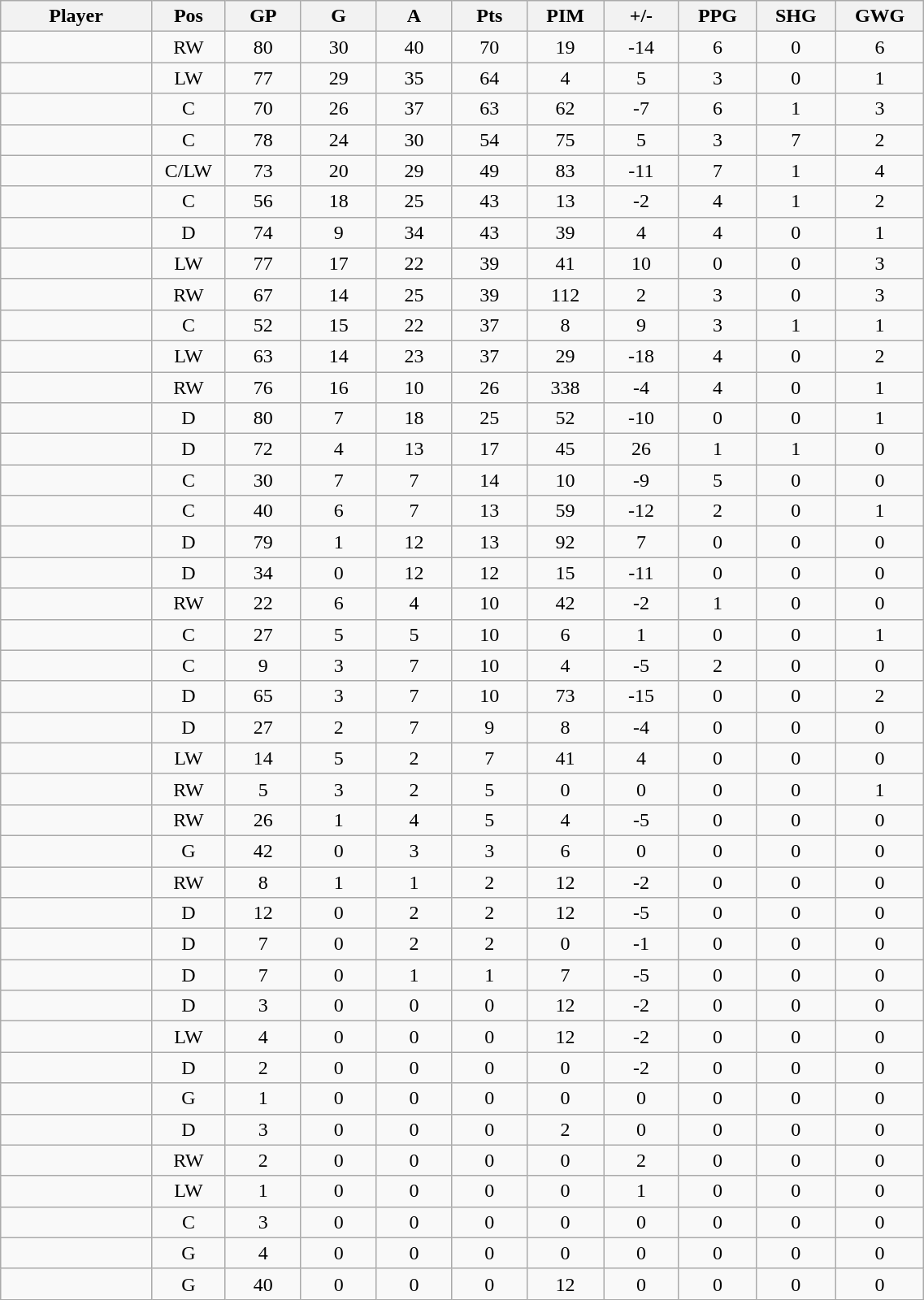<table class="wikitable sortable" width="60%">
<tr ALIGN="center">
<th bgcolor="#DDDDFF" width="10%">Player</th>
<th bgcolor="#DDDDFF" width="3%" title="Position">Pos</th>
<th bgcolor="#DDDDFF" width="5%" title="Games played">GP</th>
<th bgcolor="#DDDDFF" width="5%" title="Goals">G</th>
<th bgcolor="#DDDDFF" width="5%" title="Assists">A</th>
<th bgcolor="#DDDDFF" width="5%" title="Points">Pts</th>
<th bgcolor="#DDDDFF" width="5%" title="Penalties in Minutes">PIM</th>
<th bgcolor="#DDDDFF" width="5%" title="Plus/Minus">+/-</th>
<th bgcolor="#DDDDFF" width="5%" title="Power Play Goals">PPG</th>
<th bgcolor="#DDDDFF" width="5%" title="Short-handed Goals">SHG</th>
<th bgcolor="#DDDDFF" width="5%" title="Game-winning Goals">GWG</th>
</tr>
<tr align="center">
<td align="right"></td>
<td>RW</td>
<td>80</td>
<td>30</td>
<td>40</td>
<td>70</td>
<td>19</td>
<td>-14</td>
<td>6</td>
<td>0</td>
<td>6</td>
</tr>
<tr align="center">
<td align="right"></td>
<td>LW</td>
<td>77</td>
<td>29</td>
<td>35</td>
<td>64</td>
<td>4</td>
<td>5</td>
<td>3</td>
<td>0</td>
<td>1</td>
</tr>
<tr align="center">
<td align="right"></td>
<td>C</td>
<td>70</td>
<td>26</td>
<td>37</td>
<td>63</td>
<td>62</td>
<td>-7</td>
<td>6</td>
<td>1</td>
<td>3</td>
</tr>
<tr align="center">
<td align="right"></td>
<td>C</td>
<td>78</td>
<td>24</td>
<td>30</td>
<td>54</td>
<td>75</td>
<td>5</td>
<td>3</td>
<td>7</td>
<td>2</td>
</tr>
<tr align="center">
<td align="right"></td>
<td>C/LW</td>
<td>73</td>
<td>20</td>
<td>29</td>
<td>49</td>
<td>83</td>
<td>-11</td>
<td>7</td>
<td>1</td>
<td>4</td>
</tr>
<tr align="center">
<td align="right"></td>
<td>C</td>
<td>56</td>
<td>18</td>
<td>25</td>
<td>43</td>
<td>13</td>
<td>-2</td>
<td>4</td>
<td>1</td>
<td>2</td>
</tr>
<tr align="center">
<td align="right"></td>
<td>D</td>
<td>74</td>
<td>9</td>
<td>34</td>
<td>43</td>
<td>39</td>
<td>4</td>
<td>4</td>
<td>0</td>
<td>1</td>
</tr>
<tr align="center">
<td align="right"></td>
<td>LW</td>
<td>77</td>
<td>17</td>
<td>22</td>
<td>39</td>
<td>41</td>
<td>10</td>
<td>0</td>
<td>0</td>
<td>3</td>
</tr>
<tr align="center">
<td align="right"></td>
<td>RW</td>
<td>67</td>
<td>14</td>
<td>25</td>
<td>39</td>
<td>112</td>
<td>2</td>
<td>3</td>
<td>0</td>
<td>3</td>
</tr>
<tr align="center">
<td align="right"></td>
<td>C</td>
<td>52</td>
<td>15</td>
<td>22</td>
<td>37</td>
<td>8</td>
<td>9</td>
<td>3</td>
<td>1</td>
<td>1</td>
</tr>
<tr align="center">
<td align="right"></td>
<td>LW</td>
<td>63</td>
<td>14</td>
<td>23</td>
<td>37</td>
<td>29</td>
<td>-18</td>
<td>4</td>
<td>0</td>
<td>2</td>
</tr>
<tr align="center">
<td align="right"></td>
<td>RW</td>
<td>76</td>
<td>16</td>
<td>10</td>
<td>26</td>
<td>338</td>
<td>-4</td>
<td>4</td>
<td>0</td>
<td>1</td>
</tr>
<tr align="center">
<td align="right"></td>
<td>D</td>
<td>80</td>
<td>7</td>
<td>18</td>
<td>25</td>
<td>52</td>
<td>-10</td>
<td>0</td>
<td>0</td>
<td>1</td>
</tr>
<tr align="center">
<td align="right"></td>
<td>D</td>
<td>72</td>
<td>4</td>
<td>13</td>
<td>17</td>
<td>45</td>
<td>26</td>
<td>1</td>
<td>1</td>
<td>0</td>
</tr>
<tr align="center">
<td align="right"></td>
<td>C</td>
<td>30</td>
<td>7</td>
<td>7</td>
<td>14</td>
<td>10</td>
<td>-9</td>
<td>5</td>
<td>0</td>
<td>0</td>
</tr>
<tr align="center">
<td align="right"></td>
<td>C</td>
<td>40</td>
<td>6</td>
<td>7</td>
<td>13</td>
<td>59</td>
<td>-12</td>
<td>2</td>
<td>0</td>
<td>1</td>
</tr>
<tr align="center">
<td align="right"></td>
<td>D</td>
<td>79</td>
<td>1</td>
<td>12</td>
<td>13</td>
<td>92</td>
<td>7</td>
<td>0</td>
<td>0</td>
<td>0</td>
</tr>
<tr align="center">
<td align="right"></td>
<td>D</td>
<td>34</td>
<td>0</td>
<td>12</td>
<td>12</td>
<td>15</td>
<td>-11</td>
<td>0</td>
<td>0</td>
<td>0</td>
</tr>
<tr align="center">
<td align="right"></td>
<td>RW</td>
<td>22</td>
<td>6</td>
<td>4</td>
<td>10</td>
<td>42</td>
<td>-2</td>
<td>1</td>
<td>0</td>
<td>0</td>
</tr>
<tr align="center">
<td align="right"></td>
<td>C</td>
<td>27</td>
<td>5</td>
<td>5</td>
<td>10</td>
<td>6</td>
<td>1</td>
<td>0</td>
<td>0</td>
<td>1</td>
</tr>
<tr align="center">
<td align="right"></td>
<td>C</td>
<td>9</td>
<td>3</td>
<td>7</td>
<td>10</td>
<td>4</td>
<td>-5</td>
<td>2</td>
<td>0</td>
<td>0</td>
</tr>
<tr align="center">
<td align="right"></td>
<td>D</td>
<td>65</td>
<td>3</td>
<td>7</td>
<td>10</td>
<td>73</td>
<td>-15</td>
<td>0</td>
<td>0</td>
<td>2</td>
</tr>
<tr align="center">
<td align="right"></td>
<td>D</td>
<td>27</td>
<td>2</td>
<td>7</td>
<td>9</td>
<td>8</td>
<td>-4</td>
<td>0</td>
<td>0</td>
<td>0</td>
</tr>
<tr align="center">
<td align="right"></td>
<td>LW</td>
<td>14</td>
<td>5</td>
<td>2</td>
<td>7</td>
<td>41</td>
<td>4</td>
<td>0</td>
<td>0</td>
<td>0</td>
</tr>
<tr align="center">
<td align="right"></td>
<td>RW</td>
<td>5</td>
<td>3</td>
<td>2</td>
<td>5</td>
<td>0</td>
<td>0</td>
<td>0</td>
<td>0</td>
<td>1</td>
</tr>
<tr align="center">
<td align="right"></td>
<td>RW</td>
<td>26</td>
<td>1</td>
<td>4</td>
<td>5</td>
<td>4</td>
<td>-5</td>
<td>0</td>
<td>0</td>
<td>0</td>
</tr>
<tr align="center">
<td align="right"></td>
<td>G</td>
<td>42</td>
<td>0</td>
<td>3</td>
<td>3</td>
<td>6</td>
<td>0</td>
<td>0</td>
<td>0</td>
<td>0</td>
</tr>
<tr align="center">
<td align="right"></td>
<td>RW</td>
<td>8</td>
<td>1</td>
<td>1</td>
<td>2</td>
<td>12</td>
<td>-2</td>
<td>0</td>
<td>0</td>
<td>0</td>
</tr>
<tr align="center">
<td align="right"></td>
<td>D</td>
<td>12</td>
<td>0</td>
<td>2</td>
<td>2</td>
<td>12</td>
<td>-5</td>
<td>0</td>
<td>0</td>
<td>0</td>
</tr>
<tr align="center">
<td align="right"></td>
<td>D</td>
<td>7</td>
<td>0</td>
<td>2</td>
<td>2</td>
<td>0</td>
<td>-1</td>
<td>0</td>
<td>0</td>
<td>0</td>
</tr>
<tr align="center">
<td align="right"></td>
<td>D</td>
<td>7</td>
<td>0</td>
<td>1</td>
<td>1</td>
<td>7</td>
<td>-5</td>
<td>0</td>
<td>0</td>
<td>0</td>
</tr>
<tr align="center">
<td align="right"></td>
<td>D</td>
<td>3</td>
<td>0</td>
<td>0</td>
<td>0</td>
<td>12</td>
<td>-2</td>
<td>0</td>
<td>0</td>
<td>0</td>
</tr>
<tr align="center">
<td align="right"></td>
<td>LW</td>
<td>4</td>
<td>0</td>
<td>0</td>
<td>0</td>
<td>12</td>
<td>-2</td>
<td>0</td>
<td>0</td>
<td>0</td>
</tr>
<tr align="center">
<td align="right"></td>
<td>D</td>
<td>2</td>
<td>0</td>
<td>0</td>
<td>0</td>
<td>0</td>
<td>-2</td>
<td>0</td>
<td>0</td>
<td>0</td>
</tr>
<tr align="center">
<td align="right"></td>
<td>G</td>
<td>1</td>
<td>0</td>
<td>0</td>
<td>0</td>
<td>0</td>
<td>0</td>
<td>0</td>
<td>0</td>
<td>0</td>
</tr>
<tr align="center">
<td align="right"></td>
<td>D</td>
<td>3</td>
<td>0</td>
<td>0</td>
<td>0</td>
<td>2</td>
<td>0</td>
<td>0</td>
<td>0</td>
<td>0</td>
</tr>
<tr align="center">
<td align="right"></td>
<td>RW</td>
<td>2</td>
<td>0</td>
<td>0</td>
<td>0</td>
<td>0</td>
<td>2</td>
<td>0</td>
<td>0</td>
<td>0</td>
</tr>
<tr align="center">
<td align="right"></td>
<td>LW</td>
<td>1</td>
<td>0</td>
<td>0</td>
<td>0</td>
<td>0</td>
<td>1</td>
<td>0</td>
<td>0</td>
<td>0</td>
</tr>
<tr align="center">
<td align="right"></td>
<td>C</td>
<td>3</td>
<td>0</td>
<td>0</td>
<td>0</td>
<td>0</td>
<td>0</td>
<td>0</td>
<td>0</td>
<td>0</td>
</tr>
<tr align="center">
<td align="right"></td>
<td>G</td>
<td>4</td>
<td>0</td>
<td>0</td>
<td>0</td>
<td>0</td>
<td>0</td>
<td>0</td>
<td>0</td>
<td>0</td>
</tr>
<tr align="center">
<td align="right"></td>
<td>G</td>
<td>40</td>
<td>0</td>
<td>0</td>
<td>0</td>
<td>12</td>
<td>0</td>
<td>0</td>
<td>0</td>
<td>0</td>
</tr>
</table>
